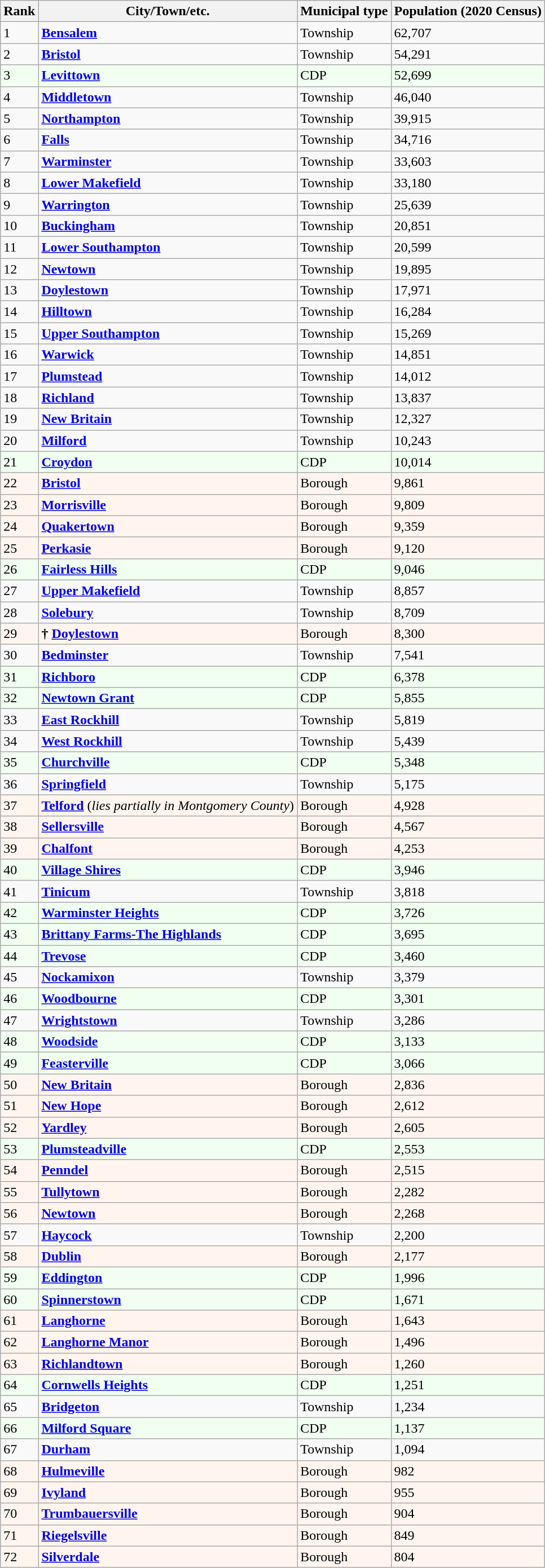<table class="wikitable sortable">
<tr>
<th>Rank</th>
<th>City/Town/etc.</th>
<th>Municipal type</th>
<th>Population (2020 Census)</th>
</tr>
<tr>
<td>1</td>
<td><strong><a href='#'>Bensalem</a></strong></td>
<td>Township</td>
<td>62,707</td>
</tr>
<tr>
<td>2</td>
<td><strong><a href='#'>Bristol</a></strong></td>
<td>Township</td>
<td>54,291</td>
</tr>
<tr style="background-color:#F0FFF0;">
<td>3</td>
<td><strong><a href='#'>Levittown</a></strong></td>
<td>CDP</td>
<td>52,699</td>
</tr>
<tr>
<td>4</td>
<td><strong><a href='#'>Middletown</a></strong></td>
<td>Township</td>
<td>46,040</td>
</tr>
<tr>
<td>5</td>
<td><strong><a href='#'>Northampton</a></strong></td>
<td>Township</td>
<td>39,915</td>
</tr>
<tr>
<td>6</td>
<td><strong><a href='#'>Falls</a></strong></td>
<td>Township</td>
<td>34,716</td>
</tr>
<tr>
<td>7</td>
<td><strong><a href='#'>Warminster</a></strong></td>
<td>Township</td>
<td>33,603</td>
</tr>
<tr>
<td>8</td>
<td><strong><a href='#'>Lower Makefield</a></strong></td>
<td>Township</td>
<td>33,180</td>
</tr>
<tr>
<td>9</td>
<td><strong><a href='#'>Warrington</a></strong></td>
<td>Township</td>
<td>25,639</td>
</tr>
<tr>
<td>10</td>
<td><strong><a href='#'>Buckingham</a></strong></td>
<td>Township</td>
<td>20,851</td>
</tr>
<tr>
<td>11</td>
<td><strong><a href='#'>Lower Southampton</a></strong></td>
<td>Township</td>
<td>20,599</td>
</tr>
<tr>
<td>12</td>
<td><strong><a href='#'>Newtown</a></strong></td>
<td>Township</td>
<td>19,895</td>
</tr>
<tr>
<td>13</td>
<td><strong><a href='#'>Doylestown</a></strong></td>
<td>Township</td>
<td>17,971</td>
</tr>
<tr>
<td>14</td>
<td><strong><a href='#'>Hilltown</a></strong></td>
<td>Township</td>
<td>16,284</td>
</tr>
<tr>
<td>15</td>
<td><strong><a href='#'>Upper Southampton</a></strong></td>
<td>Township</td>
<td>15,269</td>
</tr>
<tr>
<td>16</td>
<td><strong><a href='#'>Warwick</a></strong></td>
<td>Township</td>
<td>14,851</td>
</tr>
<tr>
<td>17</td>
<td><strong><a href='#'>Plumstead</a></strong></td>
<td>Township</td>
<td>14,012</td>
</tr>
<tr>
<td>18</td>
<td><strong><a href='#'>Richland</a></strong></td>
<td>Township</td>
<td>13,837</td>
</tr>
<tr>
<td>19</td>
<td><strong><a href='#'>New Britain</a></strong></td>
<td>Township</td>
<td>12,327</td>
</tr>
<tr>
<td>20</td>
<td><strong><a href='#'>Milford</a></strong></td>
<td>Township</td>
<td>10,243</td>
</tr>
<tr style="background-color:#F0FFF0;">
<td>21</td>
<td><strong><a href='#'>Croydon</a></strong></td>
<td>CDP</td>
<td>10,014</td>
</tr>
<tr style="background-color:#FFF5EE;">
<td>22</td>
<td><strong><a href='#'>Bristol</a></strong></td>
<td>Borough</td>
<td>9,861</td>
</tr>
<tr style="background-color:#FFF5EE;">
<td>23</td>
<td><strong><a href='#'>Morrisville</a></strong></td>
<td>Borough</td>
<td>9,809</td>
</tr>
<tr style="background-color:#FFF5EE;">
<td>24</td>
<td><strong><a href='#'>Quakertown</a></strong></td>
<td>Borough</td>
<td>9,359</td>
</tr>
<tr style="background-color:#FFF5EE;">
<td>25</td>
<td><strong><a href='#'>Perkasie</a></strong></td>
<td>Borough</td>
<td>9,120</td>
</tr>
<tr style="background-color:#F0FFF0;">
<td>26</td>
<td><strong><a href='#'>Fairless Hills</a></strong></td>
<td>CDP</td>
<td>9,046</td>
</tr>
<tr>
<td>27</td>
<td><strong><a href='#'>Upper Makefield</a></strong></td>
<td>Township</td>
<td>8,857</td>
</tr>
<tr>
<td>28</td>
<td><strong><a href='#'>Solebury</a></strong></td>
<td>Township</td>
<td>8,709</td>
</tr>
<tr style="background-color:#FFF5EE;">
<td>29</td>
<td><strong>† <a href='#'>Doylestown</a></strong></td>
<td>Borough</td>
<td>8,300</td>
</tr>
<tr>
<td>30</td>
<td><strong><a href='#'>Bedminster</a></strong></td>
<td>Township</td>
<td>7,541</td>
</tr>
<tr style="background-color:#F0FFF0;">
<td>31</td>
<td><strong><a href='#'>Richboro</a></strong></td>
<td>CDP</td>
<td>6,378</td>
</tr>
<tr style="background-color:#F0FFF0;">
<td>32</td>
<td><strong><a href='#'>Newtown Grant</a></strong></td>
<td>CDP</td>
<td>5,855</td>
</tr>
<tr>
<td>33</td>
<td><strong><a href='#'>East Rockhill</a></strong></td>
<td>Township</td>
<td>5,819</td>
</tr>
<tr>
<td>34</td>
<td><strong><a href='#'>West Rockhill</a></strong></td>
<td>Township</td>
<td>5,439</td>
</tr>
<tr style="background-color:#F0FFF0;">
<td>35</td>
<td><strong><a href='#'>Churchville</a></strong></td>
<td>CDP</td>
<td>5,348</td>
</tr>
<tr>
<td>36</td>
<td><strong><a href='#'>Springfield</a></strong></td>
<td>Township</td>
<td>5,175</td>
</tr>
<tr style="background-color:#FFF5EE;">
<td>37</td>
<td><strong><a href='#'>Telford</a></strong> (<em>lies partially in Montgomery County</em>)</td>
<td>Borough</td>
<td>4,928</td>
</tr>
<tr style="background-color:#FFF5EE;">
<td>38</td>
<td><strong><a href='#'>Sellersville</a></strong></td>
<td>Borough</td>
<td>4,567</td>
</tr>
<tr style="background-color:#FFF5EE;">
<td>39</td>
<td><strong><a href='#'>Chalfont</a></strong></td>
<td>Borough</td>
<td>4,253</td>
</tr>
<tr style="background-color:#F0FFF0;">
<td>40</td>
<td><strong><a href='#'>Village Shires</a></strong></td>
<td>CDP</td>
<td>3,946</td>
</tr>
<tr>
<td>41</td>
<td><strong><a href='#'>Tinicum</a></strong></td>
<td>Township</td>
<td>3,818</td>
</tr>
<tr style="background-color:#F0FFF0;">
<td>42</td>
<td><strong><a href='#'>Warminster Heights</a></strong></td>
<td>CDP</td>
<td>3,726</td>
</tr>
<tr style="background-color:#F0FFF0;">
<td>43</td>
<td><strong><a href='#'>Brittany Farms-The Highlands</a></strong></td>
<td>CDP</td>
<td>3,695</td>
</tr>
<tr style="background-color:#F0FFF0;">
<td>44</td>
<td><strong><a href='#'>Trevose</a></strong></td>
<td>CDP</td>
<td>3,460</td>
</tr>
<tr>
<td>45</td>
<td><strong><a href='#'>Nockamixon</a></strong></td>
<td>Township</td>
<td>3,379</td>
</tr>
<tr style="background-color:#F0FFF0;">
<td>46</td>
<td><strong><a href='#'>Woodbourne</a></strong></td>
<td>CDP</td>
<td>3,301</td>
</tr>
<tr>
<td>47</td>
<td><strong><a href='#'>Wrightstown</a></strong></td>
<td>Township</td>
<td>3,286</td>
</tr>
<tr style="background-color:#F0FFF0;">
<td>48</td>
<td><strong><a href='#'>Woodside</a></strong></td>
<td>CDP</td>
<td>3,133</td>
</tr>
<tr style="background-color:#F0FFF0;">
<td>49</td>
<td><strong><a href='#'>Feasterville</a></strong></td>
<td>CDP</td>
<td>3,066</td>
</tr>
<tr style="background-color:#FFF5EE;">
<td>50</td>
<td><strong><a href='#'>New Britain</a></strong></td>
<td>Borough</td>
<td>2,836</td>
</tr>
<tr style="background-color:#FFF5EE;">
<td>51</td>
<td><strong><a href='#'>New Hope</a></strong></td>
<td>Borough</td>
<td>2,612</td>
</tr>
<tr style="background-color:#FFF5EE;">
<td>52</td>
<td><strong><a href='#'>Yardley</a></strong></td>
<td>Borough</td>
<td>2,605</td>
</tr>
<tr style="background-color:#F0FFF0;">
<td>53</td>
<td><strong><a href='#'>Plumsteadville</a></strong></td>
<td>CDP</td>
<td>2,553</td>
</tr>
<tr style="background-color:#FFF5EE;">
<td>54</td>
<td><strong><a href='#'>Penndel</a></strong></td>
<td>Borough</td>
<td>2,515</td>
</tr>
<tr style="background-color:#FFF5EE;">
<td>55</td>
<td><strong><a href='#'>Tullytown</a></strong></td>
<td>Borough</td>
<td>2,282</td>
</tr>
<tr style="background-color:#FFF5EE;">
<td>56</td>
<td><strong><a href='#'>Newtown</a></strong></td>
<td>Borough</td>
<td>2,268</td>
</tr>
<tr>
<td>57</td>
<td><strong><a href='#'>Haycock</a></strong></td>
<td>Township</td>
<td>2,200</td>
</tr>
<tr style="background-color:#FFF5EE;">
<td>58</td>
<td><strong><a href='#'>Dublin</a></strong></td>
<td>Borough</td>
<td>2,177</td>
</tr>
<tr style="background-color:#F0FFF0;">
<td>59</td>
<td><strong><a href='#'>Eddington</a></strong></td>
<td>CDP</td>
<td>1,996</td>
</tr>
<tr style="background-color:#F0FFF0;">
<td>60</td>
<td><strong><a href='#'>Spinnerstown</a></strong></td>
<td>CDP</td>
<td>1,671</td>
</tr>
<tr style="background-color:#FFF5EE;">
<td>61</td>
<td><strong><a href='#'>Langhorne</a></strong></td>
<td>Borough</td>
<td>1,643</td>
</tr>
<tr style="background-color:#FFF5EE;">
<td>62</td>
<td><strong><a href='#'>Langhorne Manor</a></strong></td>
<td>Borough</td>
<td>1,496</td>
</tr>
<tr style="background-color:#FFF5EE;">
<td>63</td>
<td><strong><a href='#'>Richlandtown</a></strong></td>
<td>Borough</td>
<td>1,260</td>
</tr>
<tr style="background-color:#F0FFF0;">
<td>64</td>
<td><strong><a href='#'>Cornwells Heights</a></strong></td>
<td>CDP</td>
<td>1,251</td>
</tr>
<tr>
<td>65</td>
<td><strong><a href='#'>Bridgeton</a></strong></td>
<td>Township</td>
<td>1,234</td>
</tr>
<tr style="background-color:#F0FFF0;">
<td>66</td>
<td><strong><a href='#'>Milford Square</a></strong></td>
<td>CDP</td>
<td>1,137</td>
</tr>
<tr>
<td>67</td>
<td><strong><a href='#'>Durham</a></strong></td>
<td>Township</td>
<td>1,094</td>
</tr>
<tr style="background-color:#FFF5EE;">
<td>68</td>
<td><strong><a href='#'>Hulmeville</a></strong></td>
<td>Borough</td>
<td>982</td>
</tr>
<tr style="background-color:#FFF5EE;">
<td>69</td>
<td><strong><a href='#'>Ivyland</a></strong></td>
<td>Borough</td>
<td>955</td>
</tr>
<tr style="background-color:#FFF5EE;">
<td>70</td>
<td><strong><a href='#'>Trumbauersville</a></strong></td>
<td>Borough</td>
<td>904</td>
</tr>
<tr style="background-color:#FFF5EE;">
<td>71</td>
<td><strong><a href='#'>Riegelsville</a></strong></td>
<td>Borough</td>
<td>849</td>
</tr>
<tr style="background-color:#FFF5EE;">
<td>72</td>
<td><strong><a href='#'>Silverdale</a></strong></td>
<td>Borough</td>
<td>804</td>
</tr>
</table>
